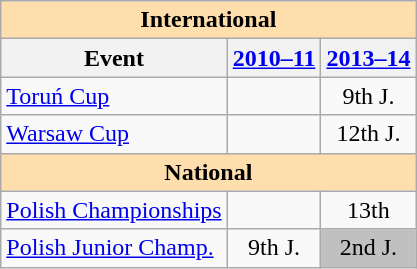<table class="wikitable" style="text-align:center">
<tr>
<th colspan="3" style="background-color: #ffdead; " align="center">International</th>
</tr>
<tr>
<th>Event</th>
<th><a href='#'>2010–11</a></th>
<th><a href='#'>2013–14</a></th>
</tr>
<tr>
<td align="left"><a href='#'>Toruń Cup</a></td>
<td></td>
<td>9th J.</td>
</tr>
<tr>
<td align="left"><a href='#'>Warsaw Cup</a></td>
<td></td>
<td>12th J.</td>
</tr>
<tr>
<th colspan="3" style="background-color: #ffdead; " align="center">National</th>
</tr>
<tr>
<td align="left"><a href='#'>Polish Championships</a></td>
<td></td>
<td>13th</td>
</tr>
<tr>
<td align="left"><a href='#'>Polish Junior Champ.</a></td>
<td>9th J.</td>
<td bgcolor="silver">2nd J.</td>
</tr>
</table>
